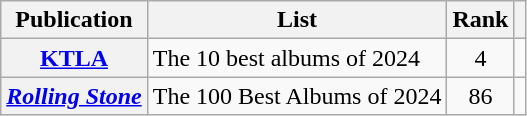<table class="wikitable plain-row-headers">
<tr>
<th scope="col">Publication</th>
<th scope="col">List</th>
<th scope="col">Rank</th>
<th scope="col"></th>
</tr>
<tr>
<th scope="row"><a href='#'>KTLA</a></th>
<td>The 10 best albums of 2024</td>
<td style="text-align: center;">4</td>
<td style="text-align: center;"></td>
</tr>
<tr>
<th scope="row"><em><a href='#'>Rolling Stone</a></em></th>
<td>The 100 Best Albums of 2024</td>
<td style="text-align: center;">86</td>
<td style="text-align: center;"></td>
</tr>
</table>
